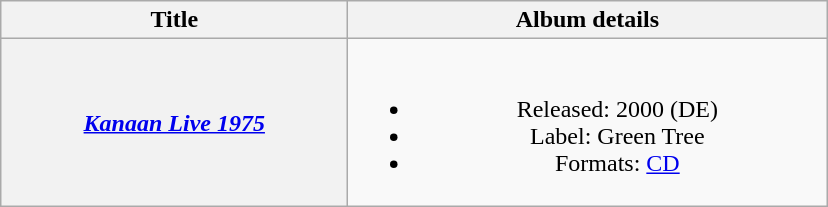<table class="wikitable plainrowheaders" style="text-align:center;">
<tr>
<th scope="col" rowspan="1" style="width:14em;">Title</th>
<th scope="col" rowspan="1" style="width:19.5em;">Album details</th>
</tr>
<tr>
<th scope="row"><em><a href='#'>Kanaan Live 1975</a></em></th>
<td><br><ul><li>Released: 2000 <span>(DE)</span></li><li>Label: Green Tree</li><li>Formats: <a href='#'>CD</a></li></ul></td>
</tr>
</table>
